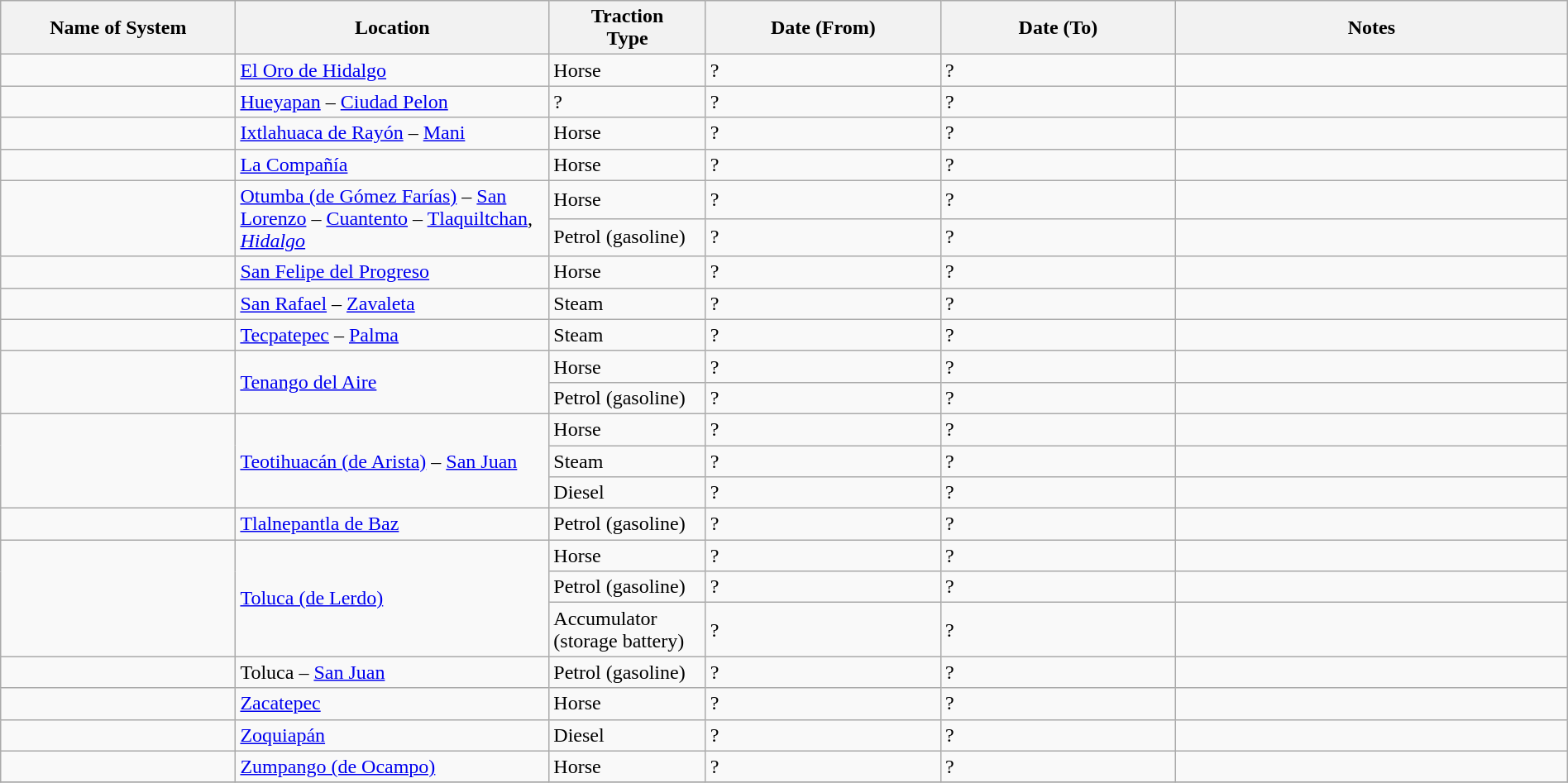<table class="wikitable" width=100%>
<tr>
<th width=15%>Name of System</th>
<th width=20%>Location</th>
<th width=10%>Traction<br>Type</th>
<th width=15%>Date (From)</th>
<th width=15%>Date (To)</th>
<th width=25%>Notes</th>
</tr>
<tr>
<td> </td>
<td><a href='#'>El Oro de Hidalgo</a></td>
<td>Horse</td>
<td>?</td>
<td>?</td>
<td> </td>
</tr>
<tr>
<td> </td>
<td><a href='#'>Hueyapan</a> – <a href='#'>Ciudad Pelon</a></td>
<td>?</td>
<td>?</td>
<td>?</td>
<td> </td>
</tr>
<tr>
<td> </td>
<td><a href='#'>Ixtlahuaca de Rayón</a> – <a href='#'>Mani</a></td>
<td>Horse</td>
<td>?</td>
<td>?</td>
<td> </td>
</tr>
<tr>
<td> </td>
<td><a href='#'>La Compañía</a></td>
<td>Horse</td>
<td>?</td>
<td>?</td>
<td> </td>
</tr>
<tr>
<td rowspan=2> </td>
<td rowspan=2><a href='#'>Otumba (de Gómez Farías)</a> – <a href='#'>San Lorenzo</a> – <a href='#'>Cuantento</a> – <a href='#'>Tlaquiltchan</a>, <em><a href='#'>Hidalgo</a></em></td>
<td>Horse</td>
<td>?</td>
<td>?</td>
<td> </td>
</tr>
<tr>
<td>Petrol (gasoline)</td>
<td>?</td>
<td>?</td>
<td> </td>
</tr>
<tr>
<td> </td>
<td><a href='#'>San Felipe del Progreso</a></td>
<td>Horse</td>
<td>?</td>
<td>?</td>
<td> </td>
</tr>
<tr>
<td> </td>
<td><a href='#'>San Rafael</a> – <a href='#'>Zavaleta</a></td>
<td>Steam</td>
<td>?</td>
<td>?</td>
<td> </td>
</tr>
<tr>
<td> </td>
<td><a href='#'>Tecpatepec</a> – <a href='#'>Palma</a></td>
<td>Steam</td>
<td>?</td>
<td>?</td>
<td> </td>
</tr>
<tr>
<td rowspan=2> </td>
<td rowspan=2><a href='#'>Tenango del Aire</a></td>
<td>Horse</td>
<td>?</td>
<td>?</td>
<td> </td>
</tr>
<tr>
<td>Petrol (gasoline)</td>
<td>?</td>
<td>?</td>
<td> </td>
</tr>
<tr>
<td rowspan=3> </td>
<td rowspan=3><a href='#'>Teotihuacán (de Arista)</a> – <a href='#'>San Juan</a></td>
<td>Horse</td>
<td>?</td>
<td>?</td>
<td> </td>
</tr>
<tr>
<td>Steam</td>
<td>?</td>
<td>?</td>
<td> </td>
</tr>
<tr>
<td>Diesel</td>
<td>?</td>
<td>?</td>
<td> </td>
</tr>
<tr>
<td> </td>
<td><a href='#'>Tlalnepantla de Baz</a></td>
<td>Petrol (gasoline)</td>
<td>?</td>
<td>?</td>
<td> </td>
</tr>
<tr>
<td rowspan=3> </td>
<td rowspan=3><a href='#'>Toluca (de Lerdo)</a></td>
<td>Horse</td>
<td>?</td>
<td>?</td>
<td> </td>
</tr>
<tr>
<td>Petrol (gasoline)</td>
<td>?</td>
<td>?</td>
<td> </td>
</tr>
<tr>
<td>Accumulator (storage battery)</td>
<td>?</td>
<td>?</td>
<td> </td>
</tr>
<tr>
<td> </td>
<td>Toluca – <a href='#'>San Juan</a></td>
<td>Petrol (gasoline)</td>
<td>?</td>
<td>?</td>
<td> </td>
</tr>
<tr>
<td> </td>
<td><a href='#'>Zacatepec</a></td>
<td>Horse</td>
<td>?</td>
<td>?</td>
<td> </td>
</tr>
<tr>
<td> </td>
<td><a href='#'>Zoquiapán</a></td>
<td>Diesel</td>
<td>?</td>
<td>?</td>
<td> </td>
</tr>
<tr>
<td> </td>
<td><a href='#'>Zumpango (de Ocampo)</a></td>
<td>Horse</td>
<td>?</td>
<td>?</td>
<td> </td>
</tr>
<tr>
</tr>
</table>
